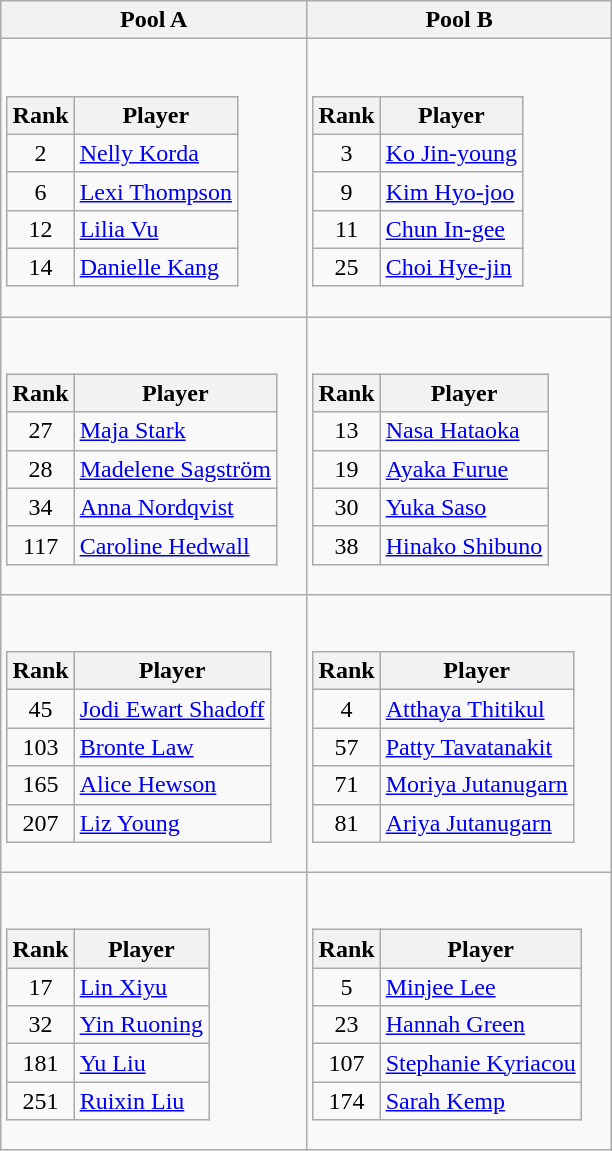<table class=wikitable>
<tr>
<th>Pool A</th>
<th>Pool B</th>
</tr>
<tr>
<td><br><table class="wikitable" style="text-align:center">
<tr>
<th>Rank</th>
<th>Player</th>
</tr>
<tr>
<td>2</td>
<td align=left><a href='#'>Nelly Korda</a></td>
</tr>
<tr>
<td>6</td>
<td align=left><a href='#'>Lexi Thompson</a></td>
</tr>
<tr>
<td>12</td>
<td align=left><a href='#'>Lilia Vu</a></td>
</tr>
<tr>
<td>14</td>
<td align=left><a href='#'>Danielle Kang</a></td>
</tr>
</table>
</td>
<td><br><table class="wikitable" style="text-align:center">
<tr>
<th>Rank</th>
<th>Player</th>
</tr>
<tr>
<td>3</td>
<td align=left><a href='#'>Ko Jin-young</a></td>
</tr>
<tr>
<td>9</td>
<td align=left><a href='#'>Kim Hyo-joo</a></td>
</tr>
<tr>
<td>11</td>
<td align=left><a href='#'>Chun In-gee</a></td>
</tr>
<tr>
<td>25</td>
<td align=left><a href='#'>Choi Hye-jin</a></td>
</tr>
</table>
</td>
</tr>
<tr>
<td><br><table class="wikitable" style="text-align:center">
<tr>
<th>Rank</th>
<th>Player</th>
</tr>
<tr>
<td>27</td>
<td align=left><a href='#'>Maja Stark</a></td>
</tr>
<tr>
<td>28</td>
<td align=left><a href='#'>Madelene Sagström</a></td>
</tr>
<tr>
<td>34</td>
<td align=left><a href='#'>Anna Nordqvist</a></td>
</tr>
<tr>
<td>117</td>
<td align=left><a href='#'>Caroline Hedwall</a></td>
</tr>
</table>
</td>
<td><br><table class="wikitable" style="text-align:center">
<tr>
<th>Rank</th>
<th>Player</th>
</tr>
<tr>
<td>13</td>
<td align=left><a href='#'>Nasa Hataoka</a></td>
</tr>
<tr>
<td>19</td>
<td align=left><a href='#'>Ayaka Furue</a></td>
</tr>
<tr>
<td>30</td>
<td align=left><a href='#'>Yuka Saso</a></td>
</tr>
<tr>
<td>38</td>
<td align=left><a href='#'>Hinako Shibuno</a></td>
</tr>
</table>
</td>
</tr>
<tr>
<td><br><table class="wikitable" style="text-align:center">
<tr>
<th>Rank</th>
<th>Player</th>
</tr>
<tr>
<td>45</td>
<td align=left><a href='#'>Jodi Ewart Shadoff</a></td>
</tr>
<tr>
<td>103</td>
<td align=left><a href='#'>Bronte Law</a></td>
</tr>
<tr>
<td>165</td>
<td align=left><a href='#'>Alice Hewson</a></td>
</tr>
<tr>
<td>207</td>
<td align=left><a href='#'>Liz Young</a></td>
</tr>
</table>
</td>
<td><br><table class="wikitable" style="text-align:center">
<tr>
<th>Rank</th>
<th>Player</th>
</tr>
<tr>
<td>4</td>
<td align=left><a href='#'>Atthaya Thitikul</a></td>
</tr>
<tr>
<td>57</td>
<td align=left><a href='#'>Patty Tavatanakit</a></td>
</tr>
<tr>
<td>71</td>
<td align=left><a href='#'>Moriya Jutanugarn</a></td>
</tr>
<tr>
<td>81</td>
<td align=left><a href='#'>Ariya Jutanugarn</a></td>
</tr>
</table>
</td>
</tr>
<tr>
<td><br><table class="wikitable" style="text-align:center">
<tr>
<th>Rank</th>
<th>Player</th>
</tr>
<tr>
<td>17</td>
<td align="left"><a href='#'>Lin Xiyu</a></td>
</tr>
<tr>
<td>32</td>
<td align="left"><a href='#'>Yin Ruoning</a></td>
</tr>
<tr>
<td>181</td>
<td align="left"><a href='#'>Yu Liu</a></td>
</tr>
<tr>
<td>251</td>
<td align="left"><a href='#'>Ruixin Liu</a></td>
</tr>
</table>
</td>
<td><br><table class="wikitable" style="text-align:center">
<tr>
<th>Rank</th>
<th>Player</th>
</tr>
<tr>
<td>5</td>
<td align="left"><a href='#'>Minjee Lee</a></td>
</tr>
<tr>
<td>23</td>
<td align="left"><a href='#'>Hannah Green</a></td>
</tr>
<tr>
<td>107</td>
<td align="left"><a href='#'>Stephanie Kyriacou</a></td>
</tr>
<tr>
<td>174</td>
<td align="left"><a href='#'>Sarah Kemp</a></td>
</tr>
</table>
</td>
</tr>
</table>
